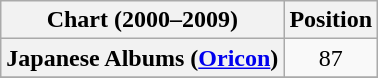<table class="wikitable plainrowheaders">
<tr>
<th>Chart (2000–2009)</th>
<th>Position</th>
</tr>
<tr>
<th scope="row">Japanese Albums (<a href='#'>Oricon</a>)</th>
<td style="text-align:center;">87</td>
</tr>
<tr>
</tr>
</table>
